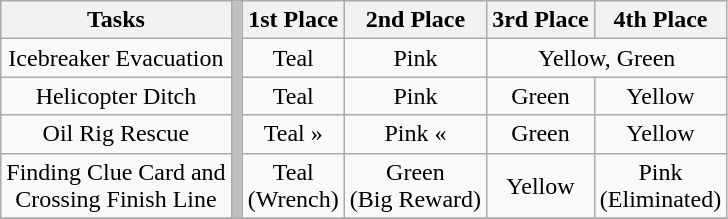<table class="wikitable" style="text-align:center">
<tr>
<th>Tasks</th>
<th style="background:#C0C0C0;" rowspan="5"></th>
<th>1st Place</th>
<th>2nd Place</th>
<th>3rd Place</th>
<th>4th Place</th>
</tr>
<tr>
<td>Icebreaker Evacuation</td>
<td><span>Teal</span></td>
<td><span>Pink</span></td>
<td colspan=2><span>Yellow,</span> <span>Green</span></td>
</tr>
<tr>
<td>Helicopter Ditch</td>
<td><span>Teal</span></td>
<td><span>Pink</span></td>
<td><span>Green</span></td>
<td><span>Yellow</span></td>
</tr>
<tr>
<td>Oil Rig Rescue</td>
<td><span>Teal</span> <span>»</span></td>
<td><span>Pink</span> <span>«</span></td>
<td><span>Green</span></td>
<td><span>Yellow</span></td>
</tr>
<tr>
<td>Finding Clue Card and<br>Crossing Finish Line</td>
<td><span>Teal<br> (Wrench)</span></td>
<td><span>Green <br>(Big Reward)</span></td>
<td><span> Yellow</span></td>
<td><span> Pink <br>(Eliminated)</span></td>
</tr>
<tr>
</tr>
</table>
